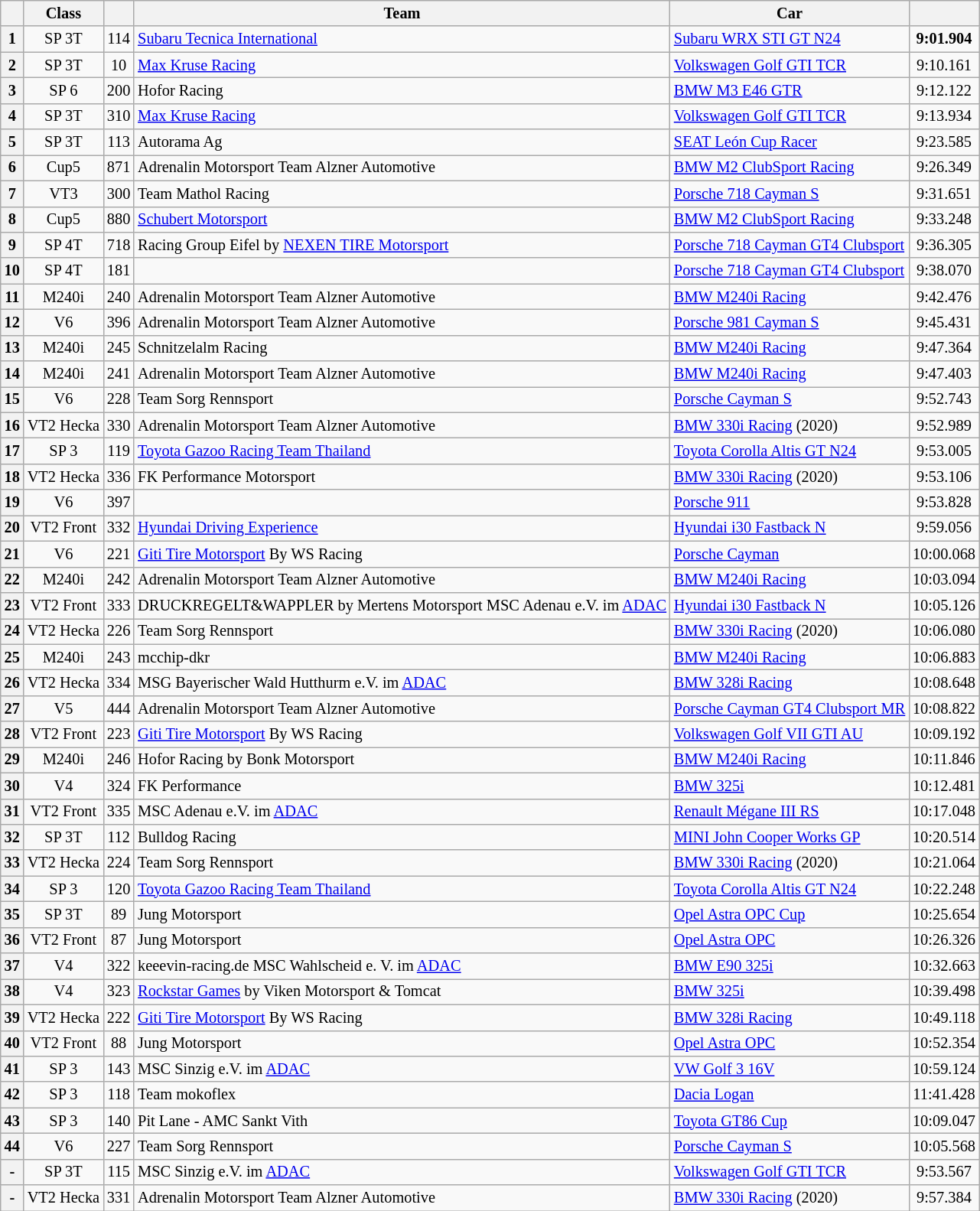<table class="wikitable" style="font-size: 85%;">
<tr>
<th scope="col"></th>
<th scope="col">Class</th>
<th scope="col"></th>
<th scope="col">Team</th>
<th scope="col">Car</th>
<th scope="col"></th>
</tr>
<tr>
<th>1</th>
<td align="center">SP 3T</td>
<td align=center>114</td>
<td> <a href='#'>Subaru Tecnica International</a></td>
<td><a href='#'>Subaru WRX STI GT N24</a></td>
<td align="center"><strong>9:01.904</strong></td>
</tr>
<tr>
<th>2</th>
<td align="center">SP 3T</td>
<td align=center>10</td>
<td> <a href='#'>Max Kruse Racing</a></td>
<td><a href='#'>Volkswagen Golf GTI TCR</a></td>
<td align="center">9:10.161</td>
</tr>
<tr>
<th>3</th>
<td align="center">SP 6</td>
<td align=center>200</td>
<td> Hofor Racing</td>
<td><a href='#'>BMW M3 E46 GTR</a></td>
<td align="center">9:12.122</td>
</tr>
<tr>
<th>4</th>
<td align="center">SP 3T</td>
<td align=center>310</td>
<td> <a href='#'>Max Kruse Racing</a></td>
<td><a href='#'>Volkswagen Golf GTI TCR</a></td>
<td align="center">9:13.934</td>
</tr>
<tr>
<th>5</th>
<td align="center">SP 3T</td>
<td align=center>113</td>
<td> Autorama Ag</td>
<td><a href='#'>SEAT León Cup Racer</a></td>
<td align="center">9:23.585</td>
</tr>
<tr>
<th>6</th>
<td align="center">Cup5</td>
<td align=center>871</td>
<td> Adrenalin Motorsport Team Alzner Automotive</td>
<td><a href='#'>BMW M2 ClubSport Racing</a></td>
<td align="center">9:26.349</td>
</tr>
<tr>
<th>7</th>
<td align="center">VT3</td>
<td align=center>300</td>
<td> Team Mathol Racing</td>
<td><a href='#'>Porsche 718 Cayman S</a></td>
<td align="center">9:31.651</td>
</tr>
<tr>
<th>8</th>
<td align="center">Cup5</td>
<td align=center>880</td>
<td> <a href='#'>Schubert Motorsport</a></td>
<td><a href='#'>BMW M2 ClubSport Racing</a></td>
<td align="center">9:33.248</td>
</tr>
<tr>
<th>9</th>
<td align="center">SP 4T</td>
<td align=center>718</td>
<td> Racing Group Eifel by <a href='#'>NEXEN TIRE Motorsport</a></td>
<td><a href='#'>Porsche 718 Cayman GT4 Clubsport</a></td>
<td align="center">9:36.305</td>
</tr>
<tr>
<th>10</th>
<td align="center">SP 4T</td>
<td align=center>181</td>
<td></td>
<td><a href='#'>Porsche 718 Cayman GT4 Clubsport</a></td>
<td align="center">9:38.070</td>
</tr>
<tr>
<th>11</th>
<td align="center">M240i</td>
<td align=center>240</td>
<td> Adrenalin Motorsport Team Alzner Automotive</td>
<td><a href='#'>BMW M240i Racing</a></td>
<td align="center">9:42.476</td>
</tr>
<tr>
<th>12</th>
<td align="center">V6</td>
<td align=center>396</td>
<td> Adrenalin Motorsport Team Alzner Automotive</td>
<td><a href='#'>Porsche 981 Cayman S</a></td>
<td align="center">9:45.431</td>
</tr>
<tr>
<th>13</th>
<td align="center">M240i</td>
<td align=center>245</td>
<td> Schnitzelalm Racing</td>
<td><a href='#'>BMW M240i Racing</a></td>
<td align="center">9:47.364</td>
</tr>
<tr>
<th>14</th>
<td align="center">M240i</td>
<td align=center>241</td>
<td> Adrenalin Motorsport Team Alzner Automotive</td>
<td><a href='#'>BMW M240i Racing</a></td>
<td align="center">9:47.403</td>
</tr>
<tr>
<th>15</th>
<td align="center">V6</td>
<td align=center>228</td>
<td> Team Sorg Rennsport</td>
<td><a href='#'>Porsche Cayman S</a></td>
<td align="center">9:52.743</td>
</tr>
<tr>
<th>16</th>
<td align="center">VT2 Hecka</td>
<td align=center>330</td>
<td> Adrenalin Motorsport Team Alzner Automotive</td>
<td><a href='#'>BMW 330i Racing</a> (2020)</td>
<td align="center">9:52.989</td>
</tr>
<tr>
<th>17</th>
<td align="center">SP 3</td>
<td align=center>119</td>
<td> <a href='#'>Toyota Gazoo Racing Team Thailand</a></td>
<td><a href='#'>Toyota Corolla Altis GT N24</a></td>
<td align="center">9:53.005</td>
</tr>
<tr>
<th>18</th>
<td align="center">VT2 Hecka</td>
<td align=center>336</td>
<td> FK Performance Motorsport</td>
<td><a href='#'>BMW 330i Racing</a> (2020)</td>
<td align="center">9:53.106</td>
</tr>
<tr>
<th>19</th>
<td align="center">V6</td>
<td align=center>397</td>
<td></td>
<td><a href='#'>Porsche 911</a></td>
<td align="center">9:53.828</td>
</tr>
<tr>
<th>20</th>
<td align="center">VT2 Front</td>
<td align=center>332</td>
<td> <a href='#'>Hyundai Driving Experience</a></td>
<td><a href='#'>Hyundai i30 Fastback N</a></td>
<td align="center">9:59.056</td>
</tr>
<tr>
<th>21</th>
<td align="center">V6</td>
<td align=center>221</td>
<td> <a href='#'>Giti Tire Motorsport</a> By WS Racing</td>
<td><a href='#'>Porsche Cayman</a></td>
<td align="center">10:00.068</td>
</tr>
<tr>
<th>22</th>
<td align="center">M240i</td>
<td align=center>242</td>
<td> Adrenalin Motorsport Team Alzner Automotive</td>
<td><a href='#'>BMW M240i Racing</a></td>
<td align="center">10:03.094</td>
</tr>
<tr>
<th>23</th>
<td align="center">VT2 Front</td>
<td align=center>333</td>
<td> DRUCKREGELT&WAPPLER by Mertens Motorsport MSC Adenau e.V. im <a href='#'>ADAC</a></td>
<td><a href='#'>Hyundai i30 Fastback N</a></td>
<td align="center">10:05.126</td>
</tr>
<tr>
<th>24</th>
<td align="center">VT2 Hecka</td>
<td align=center>226</td>
<td> Team Sorg Rennsport</td>
<td><a href='#'>BMW 330i Racing</a> (2020)</td>
<td align="center">10:06.080</td>
</tr>
<tr>
<th>25</th>
<td align="center">M240i</td>
<td align=center>243</td>
<td> mcchip-dkr</td>
<td><a href='#'>BMW M240i Racing</a></td>
<td align="center">10:06.883</td>
</tr>
<tr>
<th>26</th>
<td align="center">VT2 Hecka</td>
<td align=center>334</td>
<td> MSG Bayerischer Wald Hutthurm e.V. im <a href='#'>ADAC</a></td>
<td><a href='#'>BMW 328i Racing</a></td>
<td align="center">10:08.648</td>
</tr>
<tr>
<th>27</th>
<td align="center">V5</td>
<td align=center>444</td>
<td> Adrenalin Motorsport Team Alzner Automotive</td>
<td><a href='#'>Porsche Cayman GT4 Clubsport MR</a></td>
<td align="center">10:08.822</td>
</tr>
<tr>
<th>28</th>
<td align="center">VT2 Front</td>
<td align=center>223</td>
<td> <a href='#'>Giti Tire Motorsport</a> By WS Racing</td>
<td><a href='#'>Volkswagen Golf VII GTI AU</a></td>
<td align="center">10:09.192</td>
</tr>
<tr>
<th>29</th>
<td align="center">M240i</td>
<td align=center>246</td>
<td> Hofor Racing by Bonk Motorsport</td>
<td><a href='#'>BMW M240i Racing</a></td>
<td align="center">10:11.846</td>
</tr>
<tr>
<th>30</th>
<td align="center">V4</td>
<td align=center>324</td>
<td> FK Performance</td>
<td><a href='#'>BMW 325i</a></td>
<td align="center">10:12.481</td>
</tr>
<tr>
<th>31</th>
<td align="center">VT2 Front</td>
<td align=center>335</td>
<td> MSC Adenau e.V. im <a href='#'>ADAC</a></td>
<td><a href='#'>Renault Mégane III RS</a></td>
<td align="center">10:17.048</td>
</tr>
<tr>
<th>32</th>
<td align="center">SP 3T</td>
<td align=center>112</td>
<td> Bulldog Racing</td>
<td><a href='#'>MINI John Cooper Works GP</a></td>
<td align="center">10:20.514</td>
</tr>
<tr>
<th>33</th>
<td align="center">VT2 Hecka</td>
<td align=center>224</td>
<td> Team Sorg Rennsport</td>
<td><a href='#'>BMW 330i Racing</a> (2020)</td>
<td align="center">10:21.064</td>
</tr>
<tr>
<th>34</th>
<td align="center">SP 3</td>
<td align=center>120</td>
<td> <a href='#'>Toyota Gazoo Racing Team Thailand</a></td>
<td><a href='#'>Toyota Corolla Altis GT N24</a></td>
<td align="center">10:22.248</td>
</tr>
<tr>
<th>35</th>
<td align="center">SP 3T</td>
<td align=center>89</td>
<td> Jung Motorsport</td>
<td><a href='#'>Opel Astra OPC Cup</a></td>
<td align="center">10:25.654</td>
</tr>
<tr>
<th>36</th>
<td align="center">VT2 Front</td>
<td align=center>87</td>
<td> Jung Motorsport</td>
<td><a href='#'>Opel Astra OPC</a></td>
<td align="center">10:26.326</td>
</tr>
<tr>
<th>37</th>
<td align="center">V4</td>
<td align=center>322</td>
<td> keeevin-racing.de MSC Wahlscheid e. V. im <a href='#'>ADAC</a></td>
<td><a href='#'>BMW E90 325i</a></td>
<td align="center">10:32.663</td>
</tr>
<tr>
<th>38</th>
<td align="center">V4</td>
<td align=center>323</td>
<td> <a href='#'>Rockstar Games</a> by Viken Motorsport & Tomcat</td>
<td><a href='#'>BMW 325i</a></td>
<td align="center">10:39.498</td>
</tr>
<tr>
<th>39</th>
<td align="center">VT2 Hecka</td>
<td align=center>222</td>
<td> <a href='#'>Giti Tire Motorsport</a> By WS Racing</td>
<td><a href='#'>BMW 328i Racing</a></td>
<td align="center">10:49.118</td>
</tr>
<tr>
<th>40</th>
<td align="center">VT2 Front</td>
<td align=center>88</td>
<td> Jung Motorsport</td>
<td><a href='#'>Opel Astra OPC</a></td>
<td align="center">10:52.354</td>
</tr>
<tr>
<th>41</th>
<td align="center">SP 3</td>
<td align=center>143</td>
<td> MSC Sinzig e.V. im <a href='#'>ADAC</a></td>
<td><a href='#'>VW Golf 3 16V</a></td>
<td align="center">10:59.124</td>
</tr>
<tr>
<th>42</th>
<td align="center">SP 3</td>
<td align=center>118</td>
<td> Team mokoflex</td>
<td><a href='#'>Dacia Logan</a></td>
<td align="center">11:41.428</td>
</tr>
<tr>
<th>43</th>
<td align="center">SP 3</td>
<td align=center>140</td>
<td> Pit Lane - AMC Sankt Vith</td>
<td><a href='#'>Toyota GT86 Cup</a></td>
<td align="center">10:09.047</td>
</tr>
<tr>
<th>44</th>
<td align="center">V6</td>
<td align=center>227</td>
<td> Team Sorg Rennsport</td>
<td><a href='#'>Porsche Cayman S</a></td>
<td align="center">10:05.568</td>
</tr>
<tr>
<th>-</th>
<td align="center">SP 3T</td>
<td align=center>115</td>
<td> MSC Sinzig e.V. im <a href='#'>ADAC</a></td>
<td><a href='#'>Volkswagen Golf GTI TCR</a></td>
<td align="center">9:53.567</td>
</tr>
<tr>
<th>-</th>
<td align="center">VT2 Hecka</td>
<td align=center>331</td>
<td> Adrenalin Motorsport Team Alzner Automotive</td>
<td><a href='#'>BMW 330i Racing</a> (2020)</td>
<td align="center">9:57.384</td>
</tr>
</table>
